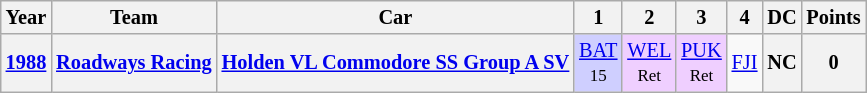<table class="wikitable" style="text-align:center; font-size:85%">
<tr>
<th>Year</th>
<th>Team</th>
<th>Car</th>
<th>1</th>
<th>2</th>
<th>3</th>
<th>4</th>
<th>DC</th>
<th>Points</th>
</tr>
<tr>
<th><a href='#'>1988</a></th>
<th nowrap> <a href='#'>Roadways Racing</a></th>
<th nowrap><a href='#'>Holden VL Commodore SS Group A SV</a></th>
<td style="background:#CFCFFF;"><a href='#'>BAT</a><br><small>15</small></td>
<td style="background:#EFCFFF;"><a href='#'>WEL</a><br><small>Ret</small></td>
<td style="background:#EFCFFF;"><a href='#'>PUK</a><br><small>Ret</small></td>
<td><a href='#'>FJI</a></td>
<th>NC</th>
<th>0</th>
</tr>
</table>
